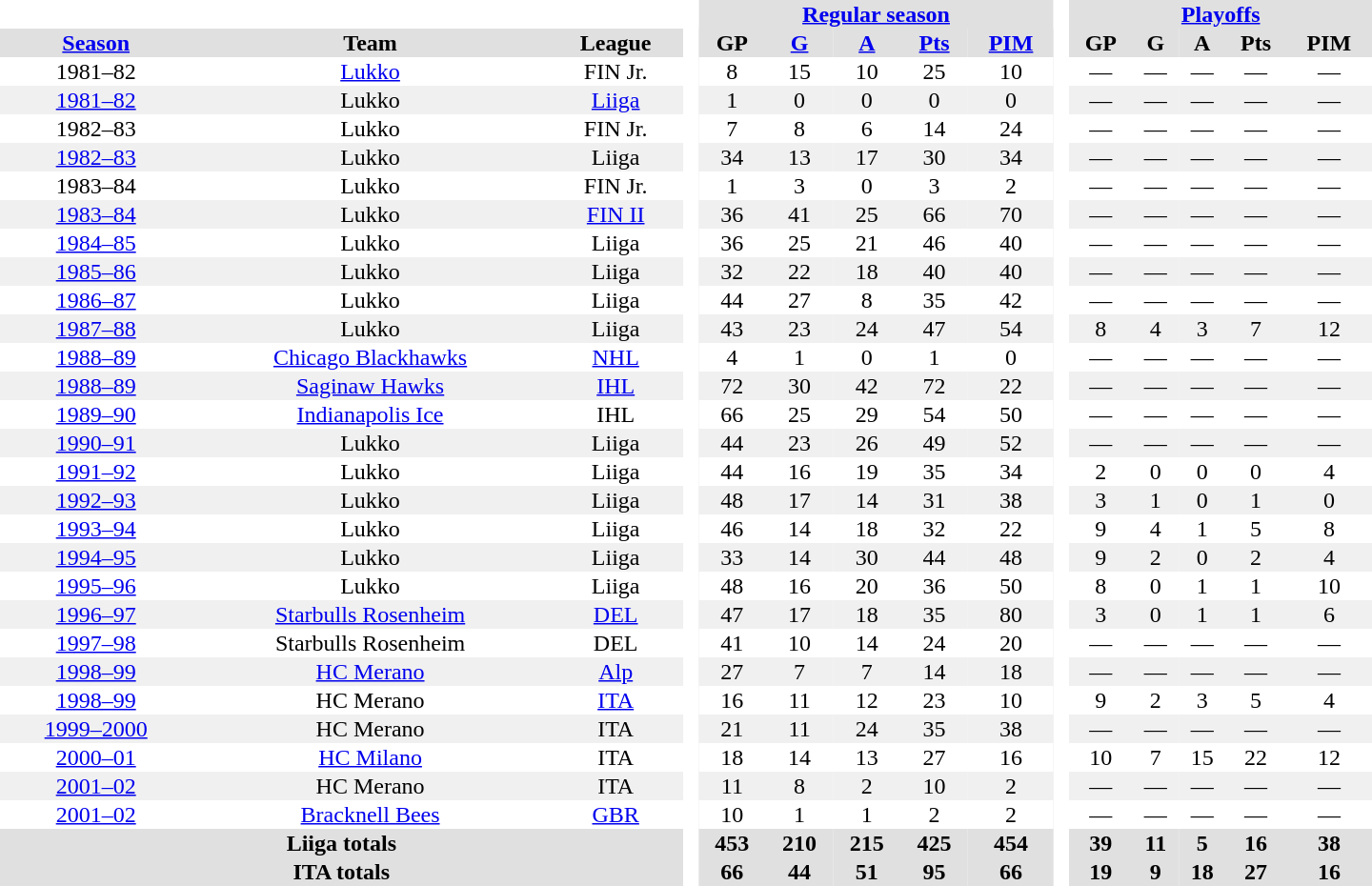<table border="0" cellpadding="1" cellspacing="0" style="text-align:center; width:60em">
<tr bgcolor="#e0e0e0">
<th colspan="3" bgcolor="#ffffff"> </th>
<th rowspan="99" bgcolor="#ffffff"> </th>
<th colspan="5"><a href='#'>Regular season</a></th>
<th rowspan="99" bgcolor="#ffffff"> </th>
<th colspan="5"><a href='#'>Playoffs</a></th>
</tr>
<tr bgcolor="#e0e0e0">
<th><a href='#'>Season</a></th>
<th>Team</th>
<th>League</th>
<th>GP</th>
<th><a href='#'>G</a></th>
<th><a href='#'>A</a></th>
<th><a href='#'>Pts</a></th>
<th><a href='#'>PIM</a></th>
<th>GP</th>
<th>G</th>
<th>A</th>
<th>Pts</th>
<th>PIM</th>
</tr>
<tr>
<td>1981–82</td>
<td><a href='#'>Lukko</a></td>
<td>FIN Jr.</td>
<td>8</td>
<td>15</td>
<td>10</td>
<td>25</td>
<td>10</td>
<td>—</td>
<td>—</td>
<td>—</td>
<td>—</td>
<td>—</td>
</tr>
<tr bgcolor="#f0f0f0">
<td><a href='#'>1981–82</a></td>
<td>Lukko</td>
<td><a href='#'>Liiga</a></td>
<td>1</td>
<td>0</td>
<td>0</td>
<td>0</td>
<td>0</td>
<td>—</td>
<td>—</td>
<td>—</td>
<td>—</td>
<td>—</td>
</tr>
<tr>
<td>1982–83</td>
<td>Lukko</td>
<td>FIN Jr.</td>
<td>7</td>
<td>8</td>
<td>6</td>
<td>14</td>
<td>24</td>
<td>—</td>
<td>—</td>
<td>—</td>
<td>—</td>
<td>—</td>
</tr>
<tr bgcolor="#f0f0f0">
<td><a href='#'>1982–83</a></td>
<td>Lukko</td>
<td>Liiga</td>
<td>34</td>
<td>13</td>
<td>17</td>
<td>30</td>
<td>34</td>
<td>—</td>
<td>—</td>
<td>—</td>
<td>—</td>
<td>—</td>
</tr>
<tr>
<td>1983–84</td>
<td>Lukko</td>
<td>FIN Jr.</td>
<td>1</td>
<td>3</td>
<td>0</td>
<td>3</td>
<td>2</td>
<td>—</td>
<td>—</td>
<td>—</td>
<td>—</td>
<td>—</td>
</tr>
<tr bgcolor="#f0f0f0">
<td><a href='#'>1983–84</a></td>
<td>Lukko</td>
<td><a href='#'>FIN II</a></td>
<td>36</td>
<td>41</td>
<td>25</td>
<td>66</td>
<td>70</td>
<td>—</td>
<td>—</td>
<td>—</td>
<td>—</td>
<td>—</td>
</tr>
<tr>
<td><a href='#'>1984–85</a></td>
<td>Lukko</td>
<td>Liiga</td>
<td>36</td>
<td>25</td>
<td>21</td>
<td>46</td>
<td>40</td>
<td>—</td>
<td>—</td>
<td>—</td>
<td>—</td>
<td>—</td>
</tr>
<tr bgcolor="#f0f0f0">
<td><a href='#'>1985–86</a></td>
<td>Lukko</td>
<td>Liiga</td>
<td>32</td>
<td>22</td>
<td>18</td>
<td>40</td>
<td>40</td>
<td>—</td>
<td>—</td>
<td>—</td>
<td>—</td>
<td>—</td>
</tr>
<tr>
<td><a href='#'>1986–87</a></td>
<td>Lukko</td>
<td>Liiga</td>
<td>44</td>
<td>27</td>
<td>8</td>
<td>35</td>
<td>42</td>
<td>—</td>
<td>—</td>
<td>—</td>
<td>—</td>
<td>—</td>
</tr>
<tr bgcolor="#f0f0f0">
<td><a href='#'>1987–88</a></td>
<td>Lukko</td>
<td>Liiga</td>
<td>43</td>
<td>23</td>
<td>24</td>
<td>47</td>
<td>54</td>
<td>8</td>
<td>4</td>
<td>3</td>
<td>7</td>
<td>12</td>
</tr>
<tr>
<td><a href='#'>1988–89</a></td>
<td><a href='#'>Chicago Blackhawks</a></td>
<td><a href='#'>NHL</a></td>
<td>4</td>
<td>1</td>
<td>0</td>
<td>1</td>
<td>0</td>
<td>—</td>
<td>—</td>
<td>—</td>
<td>—</td>
<td>—</td>
</tr>
<tr bgcolor="#f0f0f0">
<td><a href='#'>1988–89</a></td>
<td><a href='#'>Saginaw Hawks</a></td>
<td><a href='#'>IHL</a></td>
<td>72</td>
<td>30</td>
<td>42</td>
<td>72</td>
<td>22</td>
<td>—</td>
<td>—</td>
<td>—</td>
<td>—</td>
<td>—</td>
</tr>
<tr>
<td><a href='#'>1989–90</a></td>
<td><a href='#'>Indianapolis Ice</a></td>
<td>IHL</td>
<td>66</td>
<td>25</td>
<td>29</td>
<td>54</td>
<td>50</td>
<td>—</td>
<td>—</td>
<td>—</td>
<td>—</td>
<td>—</td>
</tr>
<tr bgcolor="#f0f0f0">
<td><a href='#'>1990–91</a></td>
<td>Lukko</td>
<td>Liiga</td>
<td>44</td>
<td>23</td>
<td>26</td>
<td>49</td>
<td>52</td>
<td>—</td>
<td>—</td>
<td>—</td>
<td>—</td>
<td>—</td>
</tr>
<tr>
<td><a href='#'>1991–92</a></td>
<td>Lukko</td>
<td>Liiga</td>
<td>44</td>
<td>16</td>
<td>19</td>
<td>35</td>
<td>34</td>
<td>2</td>
<td>0</td>
<td>0</td>
<td>0</td>
<td>4</td>
</tr>
<tr bgcolor="#f0f0f0">
<td><a href='#'>1992–93</a></td>
<td>Lukko</td>
<td>Liiga</td>
<td>48</td>
<td>17</td>
<td>14</td>
<td>31</td>
<td>38</td>
<td>3</td>
<td>1</td>
<td>0</td>
<td>1</td>
<td>0</td>
</tr>
<tr>
<td><a href='#'>1993–94</a></td>
<td>Lukko</td>
<td>Liiga</td>
<td>46</td>
<td>14</td>
<td>18</td>
<td>32</td>
<td>22</td>
<td>9</td>
<td>4</td>
<td>1</td>
<td>5</td>
<td>8</td>
</tr>
<tr bgcolor="#f0f0f0">
<td><a href='#'>1994–95</a></td>
<td>Lukko</td>
<td>Liiga</td>
<td>33</td>
<td>14</td>
<td>30</td>
<td>44</td>
<td>48</td>
<td>9</td>
<td>2</td>
<td>0</td>
<td>2</td>
<td>4</td>
</tr>
<tr>
<td><a href='#'>1995–96</a></td>
<td>Lukko</td>
<td>Liiga</td>
<td>48</td>
<td>16</td>
<td>20</td>
<td>36</td>
<td>50</td>
<td>8</td>
<td>0</td>
<td>1</td>
<td>1</td>
<td>10</td>
</tr>
<tr bgcolor="#f0f0f0">
<td><a href='#'>1996–97</a></td>
<td><a href='#'>Starbulls Rosenheim</a></td>
<td><a href='#'>DEL</a></td>
<td>47</td>
<td>17</td>
<td>18</td>
<td>35</td>
<td>80</td>
<td>3</td>
<td>0</td>
<td>1</td>
<td>1</td>
<td>6</td>
</tr>
<tr>
<td><a href='#'>1997–98</a></td>
<td>Starbulls Rosenheim</td>
<td>DEL</td>
<td>41</td>
<td>10</td>
<td>14</td>
<td>24</td>
<td>20</td>
<td>—</td>
<td>—</td>
<td>—</td>
<td>—</td>
<td>—</td>
</tr>
<tr bgcolor="#f0f0f0">
<td><a href='#'>1998–99</a></td>
<td><a href='#'>HC Merano</a></td>
<td><a href='#'>Alp</a></td>
<td>27</td>
<td>7</td>
<td>7</td>
<td>14</td>
<td>18</td>
<td>—</td>
<td>—</td>
<td>—</td>
<td>—</td>
<td>—</td>
</tr>
<tr>
<td><a href='#'>1998–99</a></td>
<td>HC Merano</td>
<td><a href='#'>ITA</a></td>
<td>16</td>
<td>11</td>
<td>12</td>
<td>23</td>
<td>10</td>
<td>9</td>
<td>2</td>
<td>3</td>
<td>5</td>
<td>4</td>
</tr>
<tr bgcolor="#f0f0f0">
<td><a href='#'>1999–2000</a></td>
<td>HC Merano</td>
<td>ITA</td>
<td>21</td>
<td>11</td>
<td>24</td>
<td>35</td>
<td>38</td>
<td>—</td>
<td>—</td>
<td>—</td>
<td>—</td>
<td>—</td>
</tr>
<tr>
<td><a href='#'>2000–01</a></td>
<td><a href='#'>HC Milano</a></td>
<td>ITA</td>
<td>18</td>
<td>14</td>
<td>13</td>
<td>27</td>
<td>16</td>
<td>10</td>
<td>7</td>
<td>15</td>
<td>22</td>
<td>12</td>
</tr>
<tr bgcolor="#f0f0f0">
<td><a href='#'>2001–02</a></td>
<td>HC Merano</td>
<td>ITA</td>
<td>11</td>
<td>8</td>
<td>2</td>
<td>10</td>
<td>2</td>
<td>—</td>
<td>—</td>
<td>—</td>
<td>—</td>
<td>—</td>
</tr>
<tr>
<td><a href='#'>2001–02</a></td>
<td><a href='#'>Bracknell Bees</a></td>
<td><a href='#'>GBR</a></td>
<td>10</td>
<td>1</td>
<td>1</td>
<td>2</td>
<td>2</td>
<td>—</td>
<td>—</td>
<td>—</td>
<td>—</td>
<td>—</td>
</tr>
<tr bgcolor="#e0e0e0">
<th colspan="3">Liiga totals</th>
<th>453</th>
<th>210</th>
<th>215</th>
<th>425</th>
<th>454</th>
<th>39</th>
<th>11</th>
<th>5</th>
<th>16</th>
<th>38</th>
</tr>
<tr bgcolor="#e0e0e0">
<th colspan="3">ITA totals</th>
<th>66</th>
<th>44</th>
<th>51</th>
<th>95</th>
<th>66</th>
<th>19</th>
<th>9</th>
<th>18</th>
<th>27</th>
<th>16</th>
</tr>
</table>
